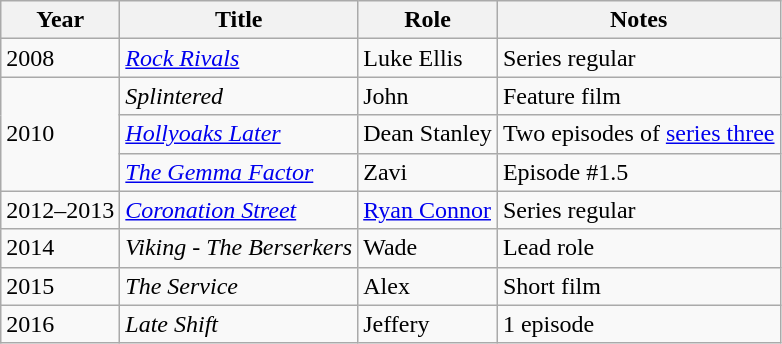<table class="wikitable">
<tr>
<th>Year</th>
<th>Title</th>
<th>Role</th>
<th>Notes</th>
</tr>
<tr>
<td>2008</td>
<td><em><a href='#'>Rock Rivals</a></em></td>
<td>Luke Ellis</td>
<td>Series regular</td>
</tr>
<tr>
<td rowspan="3">2010</td>
<td><em>Splintered</em></td>
<td>John</td>
<td>Feature film</td>
</tr>
<tr>
<td><em><a href='#'>Hollyoaks Later</a></em></td>
<td>Dean Stanley</td>
<td>Two episodes of <a href='#'>series three</a></td>
</tr>
<tr>
<td><em><a href='#'>The Gemma Factor</a></em></td>
<td>Zavi</td>
<td>Episode #1.5</td>
</tr>
<tr>
<td>2012–2013</td>
<td><em><a href='#'>Coronation Street</a></em></td>
<td><a href='#'>Ryan Connor</a></td>
<td>Series regular</td>
</tr>
<tr>
<td>2014</td>
<td><em>Viking - The Berserkers</em></td>
<td>Wade</td>
<td>Lead role</td>
</tr>
<tr>
<td>2015</td>
<td><em>The Service</em></td>
<td>Alex</td>
<td>Short film</td>
</tr>
<tr>
<td>2016</td>
<td><em>Late Shift</em></td>
<td>Jeffery</td>
<td>1 episode</td>
</tr>
</table>
